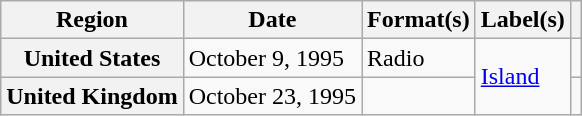<table class="wikitable plainrowheaders">
<tr>
<th scope="col">Region</th>
<th scope="col">Date</th>
<th scope="col">Format(s)</th>
<th scope="col">Label(s)</th>
<th scope="col"></th>
</tr>
<tr>
<th scope="row">United States</th>
<td>October 9, 1995</td>
<td>Radio</td>
<td rowspan="2"><a href='#'>Island</a></td>
<td></td>
</tr>
<tr>
<th scope="row">United Kingdom</th>
<td>October 23, 1995</td>
<td></td>
<td></td>
</tr>
</table>
